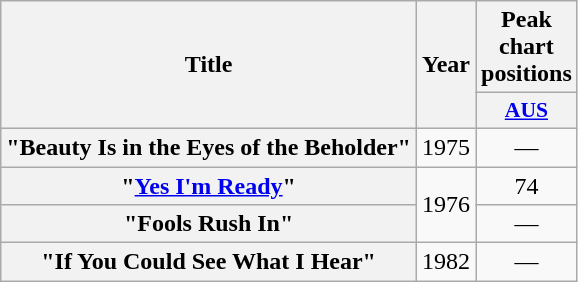<table class="wikitable plainrowheaders" style="text-align:center">
<tr>
<th scope="col" rowspan="2">Title</th>
<th scope="col" rowspan="2">Year</th>
<th scope="col" colspan="1">Peak chart positions</th>
</tr>
<tr>
<th scope="col" style="width:3em; font-size:90%"><a href='#'>AUS</a><br></th>
</tr>
<tr>
<th scope="row">"Beauty Is in the Eyes of the Beholder"</th>
<td>1975</td>
<td>—</td>
</tr>
<tr>
<th scope="row">"<a href='#'>Yes I'm Ready</a>"</th>
<td rowspan="2">1976</td>
<td>74</td>
</tr>
<tr>
<th scope="row">"Fools Rush In"</th>
<td>—</td>
</tr>
<tr>
<th scope="row">"If You Could See What I Hear"</th>
<td>1982</td>
<td>—</td>
</tr>
</table>
